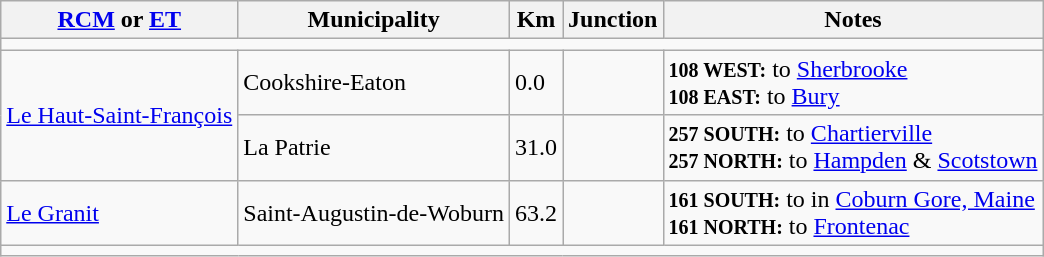<table class=wikitable>
<tr>
<th><a href='#'>RCM</a> or <a href='#'>ET</a></th>
<th>Municipality</th>
<th>Km</th>
<th>Junction</th>
<th>Notes</th>
</tr>
<tr>
<td colspan="5"></td>
</tr>
<tr>
<td rowspan="2"><a href='#'>Le Haut-Saint-François</a></td>
<td>Cookshire-Eaton</td>
<td>0.0</td>
<td></td>
<td><small><strong>108 WEST:</strong></small> to <a href='#'>Sherbrooke</a> <br> <small><strong>108 EAST:</strong></small> to <a href='#'>Bury</a></td>
</tr>
<tr>
<td>La Patrie</td>
<td>31.0</td>
<td></td>
<td><small><strong>257 SOUTH:</strong></small> to <a href='#'>Chartierville</a> <br> <small><strong>257 NORTH:</strong></small> to <a href='#'>Hampden</a> & <a href='#'>Scotstown</a></td>
</tr>
<tr>
<td><a href='#'>Le Granit</a></td>
<td>Saint-Augustin-de-Woburn</td>
<td>63.2</td>
<td></td>
<td><small><strong>161 SOUTH:</strong></small> to  in <a href='#'>Coburn Gore, Maine</a> <br> <small><strong>161 NORTH:</strong></small> to <a href='#'>Frontenac</a></td>
</tr>
<tr>
<td colspan="5"></td>
</tr>
</table>
